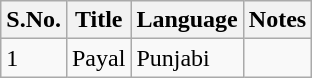<table class="wikitable sortable">
<tr>
<th>S.No.</th>
<th>Title</th>
<th>Language</th>
<th>Notes</th>
</tr>
<tr>
<td>1</td>
<td>Payal</td>
<td>Punjabi</td>
<td></td>
</tr>
</table>
